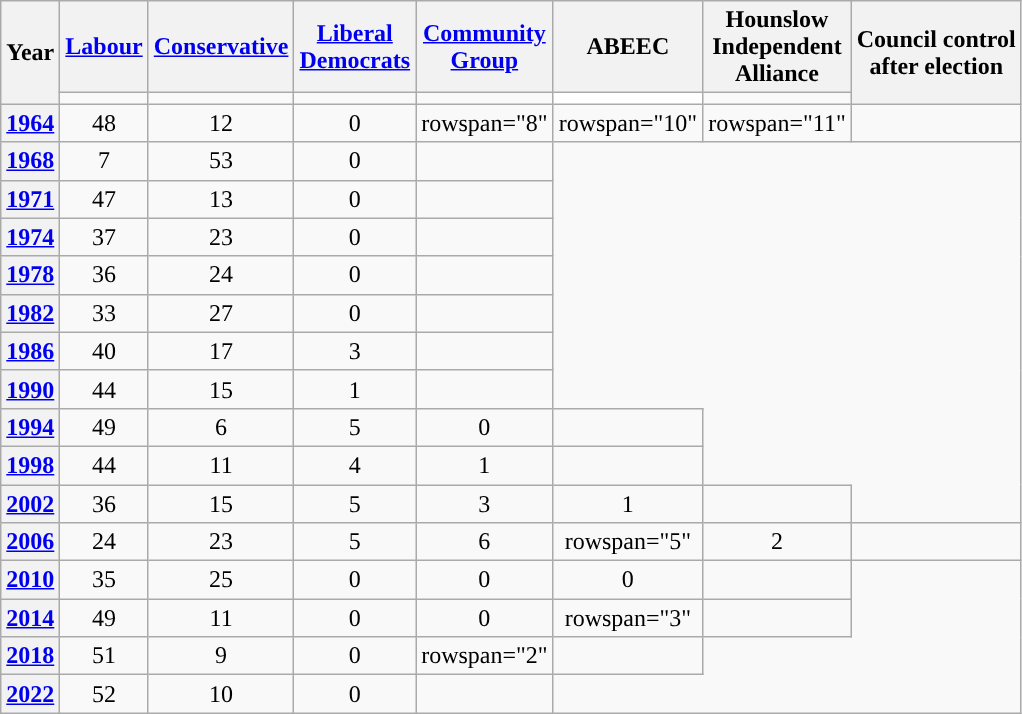<table class="wikitable plainrowheaders" style="text-align:center">
<tr>
<th scope="col" rowspan="2">Year</th>
<th scope="col"><a href='#'>Labour</a></th>
<th scope="col"><a href='#'>Conservative</a></th>
<th scope="col" style="width:1px"><a href='#'>Liberal Democrats</a></th>
<th scope="col" style="width:1px"><a href='#'>Community Group</a></th>
<th scope="col">ABEEC</th>
<th scope="col" style="width:1px">Hounslow Independent Alliance</th>
<th scope="col" rowspan="2" colspan="2">Council control<br>after election</th>
</tr>
<tr>
<td style="background:"></td>
<td style="background:"></td>
<td style="background:"></td>
<td style="background:"></td>
<td style="background:white"></td>
<td style="background:"></td>
</tr>
<tr>
<th scope="row"><a href='#'>1964</a></th>
<td>48</td>
<td>12</td>
<td>0</td>
<td>rowspan="8" </td>
<td>rowspan="10" </td>
<td>rowspan="11" </td>
<td></td>
</tr>
<tr>
<th scope="row"><a href='#'>1968</a></th>
<td>7</td>
<td>53</td>
<td>0</td>
<td></td>
</tr>
<tr>
<th scope="row"><a href='#'>1971</a></th>
<td>47</td>
<td>13</td>
<td>0</td>
<td></td>
</tr>
<tr>
<th scope="row"><a href='#'>1974</a></th>
<td>37</td>
<td>23</td>
<td>0</td>
<td></td>
</tr>
<tr>
<th scope="row"><a href='#'>1978</a></th>
<td>36</td>
<td>24</td>
<td>0</td>
<td></td>
</tr>
<tr>
<th scope="row"><a href='#'>1982</a></th>
<td>33</td>
<td>27</td>
<td>0</td>
<td></td>
</tr>
<tr>
<th scope="row"><a href='#'>1986</a></th>
<td>40</td>
<td>17</td>
<td>3</td>
<td></td>
</tr>
<tr>
<th scope="row"><a href='#'>1990</a></th>
<td>44</td>
<td>15</td>
<td>1</td>
<td></td>
</tr>
<tr>
<th scope="row"><a href='#'>1994</a></th>
<td>49</td>
<td>6</td>
<td>5</td>
<td>0</td>
<td></td>
</tr>
<tr>
<th scope="row"><a href='#'>1998</a></th>
<td>44</td>
<td>11</td>
<td>4</td>
<td>1</td>
<td></td>
</tr>
<tr>
<th scope="row"><a href='#'>2002</a></th>
<td>36</td>
<td>15</td>
<td>5</td>
<td>3</td>
<td>1</td>
<td></td>
</tr>
<tr>
<th scope="row"><a href='#'>2006</a></th>
<td>24</td>
<td>23</td>
<td>5</td>
<td>6</td>
<td>rowspan="5" </td>
<td>2</td>
<td></td>
</tr>
<tr>
<th scope="row"><a href='#'>2010</a></th>
<td>35</td>
<td>25</td>
<td>0</td>
<td>0</td>
<td>0</td>
<td></td>
</tr>
<tr>
<th scope="row"><a href='#'>2014</a></th>
<td>49</td>
<td>11</td>
<td>0</td>
<td>0</td>
<td>rowspan="3" </td>
<td></td>
</tr>
<tr>
<th scope="row"><a href='#'>2018</a></th>
<td>51</td>
<td>9</td>
<td>0</td>
<td>rowspan="2" </td>
<td></td>
</tr>
<tr>
<th scope="row"><a href='#'>2022</a></th>
<td>52</td>
<td>10</td>
<td>0</td>
<td></td>
</tr>
</table>
